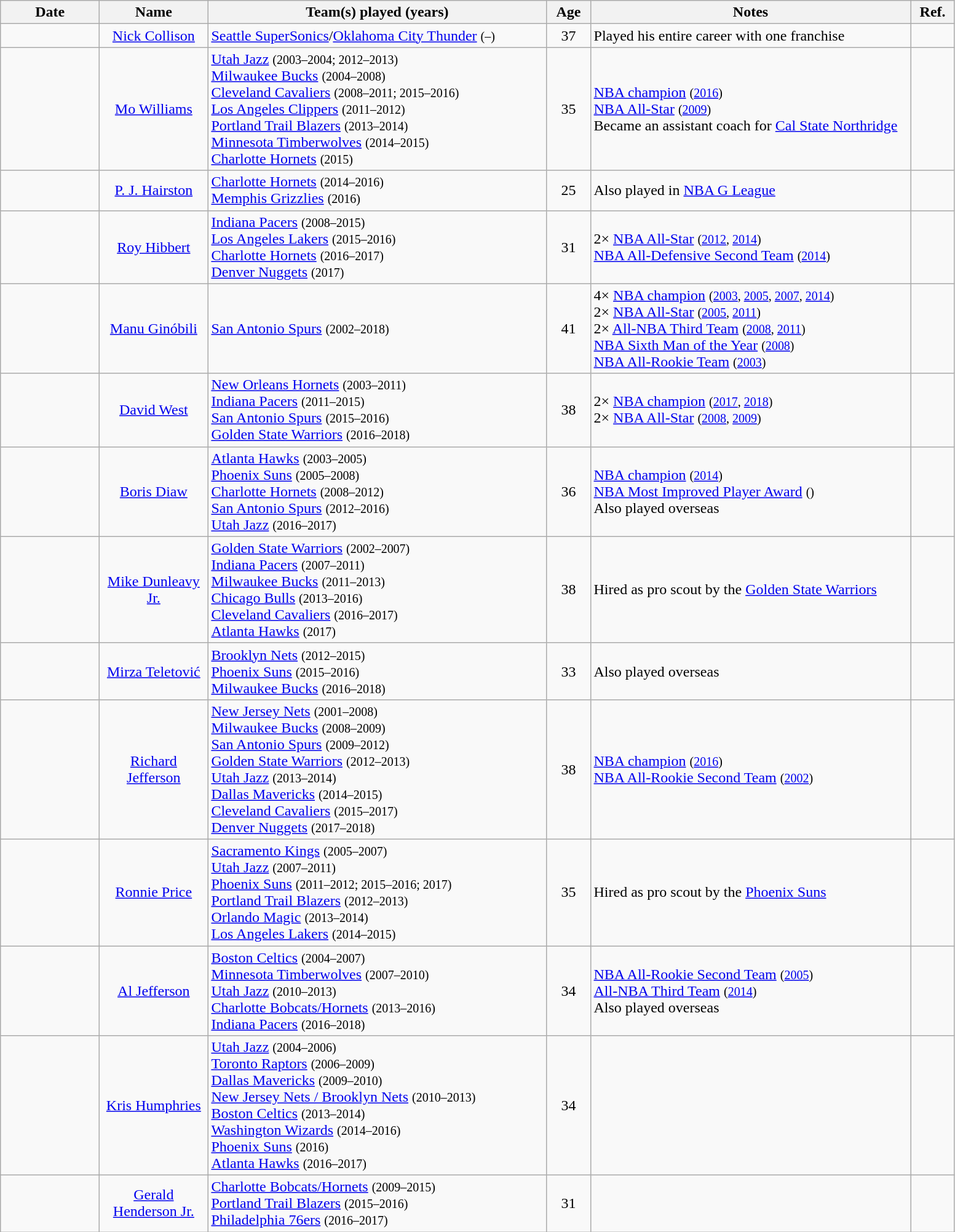<table class="wikitable">
<tr>
<th style="width:100px">Date</th>
<th style="width:110px">Name</th>
<th style="width:360px">Team(s) played (years)</th>
<th style="width:40px">Age</th>
<th style="width:340px">Notes</th>
<th style="width:40px">Ref.</th>
</tr>
<tr>
<td align=center></td>
<td align=center><a href='#'>Nick Collison</a></td>
<td><a href='#'>Seattle SuperSonics</a>/<a href='#'>Oklahoma City Thunder</a> <small>(–)</small></td>
<td align=center>37</td>
<td>Played his entire career with one franchise</td>
<td></td>
</tr>
<tr>
<td align=center></td>
<td align=center><a href='#'>Mo Williams</a></td>
<td><a href='#'>Utah Jazz</a> <small>(2003–2004; 2012–2013)</small><br><a href='#'>Milwaukee Bucks</a> <small>(2004–2008)</small><br><a href='#'>Cleveland Cavaliers</a> <small>(2008–2011; 2015–2016)</small><br><a href='#'>Los Angeles Clippers</a> <small>(2011–2012)</small><br><a href='#'>Portland Trail Blazers</a> <small>(2013–2014)</small><br><a href='#'>Minnesota Timberwolves</a> <small>(2014–2015)</small><br><a href='#'>Charlotte Hornets</a> <small>(2015)</small></td>
<td align=center>35</td>
<td><a href='#'>NBA champion</a> <small>(<a href='#'>2016</a>)</small><br><a href='#'>NBA All-Star</a> <small>(<a href='#'>2009</a>)</small><br>Became an assistant coach for <a href='#'>Cal State Northridge</a></td>
<td></td>
</tr>
<tr>
<td align=center></td>
<td align=center><a href='#'>P. J. Hairston</a></td>
<td><a href='#'>Charlotte Hornets</a> <small>(2014–2016)</small><br><a href='#'>Memphis Grizzlies</a> <small>(2016)</small></td>
<td align=center>25</td>
<td>Also played in <a href='#'>NBA G League</a></td>
<td></td>
</tr>
<tr>
<td align=center></td>
<td align=center><a href='#'>Roy Hibbert</a></td>
<td><a href='#'>Indiana Pacers</a> <small>(2008–2015)</small><br><a href='#'>Los Angeles Lakers</a> <small>(2015–2016)</small><br><a href='#'>Charlotte Hornets</a> <small>(2016–2017)</small><br><a href='#'>Denver Nuggets</a> <small>(2017)</small></td>
<td align=center>31</td>
<td>2× <a href='#'>NBA All-Star</a> <small>(<a href='#'>2012</a>, <a href='#'>2014</a>)</small><br><a href='#'>NBA All-Defensive Second Team</a> <small>(<a href='#'>2014</a>)</small></td>
<td></td>
</tr>
<tr>
<td align=center></td>
<td align=center><a href='#'>Manu Ginóbili</a></td>
<td><a href='#'>San Antonio Spurs</a> <small>(2002–2018)</small></td>
<td align=center>41</td>
<td>4× <a href='#'>NBA champion</a> <small>(<a href='#'>2003</a>, <a href='#'>2005</a>, <a href='#'>2007</a>, <a href='#'>2014</a>)</small><br>2× <a href='#'>NBA All-Star</a> <small>(<a href='#'>2005</a>, <a href='#'>2011</a>)</small><br>2× <a href='#'>All-NBA Third Team</a> <small>(<a href='#'>2008</a>, <a href='#'>2011</a>)</small><br><a href='#'>NBA Sixth Man of the Year</a> <small>(<a href='#'>2008</a>)</small><br><a href='#'>NBA All-Rookie Team</a> <small>(<a href='#'>2003</a>)</small></td>
<td></td>
</tr>
<tr>
<td align=center></td>
<td align=center><a href='#'>David West</a></td>
<td><a href='#'>New Orleans Hornets</a> <small>(2003–2011)</small><br><a href='#'>Indiana Pacers</a> <small>(2011–2015)</small><br><a href='#'>San Antonio Spurs</a> <small>(2015–2016)</small><br><a href='#'>Golden State Warriors</a> <small>(2016–2018)</small></td>
<td align=center>38</td>
<td>2× <a href='#'>NBA champion</a> <small>(<a href='#'>2017</a>, <a href='#'>2018</a>)</small><br>2× <a href='#'>NBA All-Star</a> <small>(<a href='#'>2008</a>, <a href='#'>2009</a>)</small><br></td>
<td></td>
</tr>
<tr>
<td align=center></td>
<td align=center><a href='#'>Boris Diaw</a></td>
<td><a href='#'>Atlanta Hawks</a> <small>(2003–2005)</small><br><a href='#'>Phoenix Suns</a> <small>(2005–2008)</small><br><a href='#'>Charlotte Hornets</a> <small>(2008–2012)</small><br><a href='#'>San Antonio Spurs</a> <small>(2012–2016)</small><br><a href='#'>Utah Jazz</a> <small>(2016–2017)</small></td>
<td align=center>36</td>
<td><a href='#'>NBA champion</a> <small>(<a href='#'>2014</a>)</small><br><a href='#'>NBA Most Improved Player Award</a> <small>()</small><br>Also played overseas</td>
<td></td>
</tr>
<tr>
<td align=center></td>
<td align=center><a href='#'>Mike Dunleavy Jr.</a></td>
<td><a href='#'>Golden State Warriors</a> <small>(2002–2007)</small><br><a href='#'>Indiana Pacers</a> <small>(2007–2011)</small><br><a href='#'>Milwaukee Bucks</a> <small>(2011–2013)</small><br><a href='#'>Chicago Bulls</a> <small>(2013–2016)</small><br><a href='#'>Cleveland Cavaliers</a> <small>(2016–2017)</small><br><a href='#'>Atlanta Hawks</a> <small>(2017)</small></td>
<td align=center>38</td>
<td>Hired as pro scout by the <a href='#'>Golden State Warriors</a></td>
<td></td>
</tr>
<tr>
<td align=center></td>
<td align=center><a href='#'>Mirza Teletović</a></td>
<td><a href='#'>Brooklyn Nets</a> <small>(2012–2015)</small><br><a href='#'>Phoenix Suns</a> <small>(2015–2016)</small><br><a href='#'>Milwaukee Bucks</a> <small>(2016–2018)</small></td>
<td align=center>33</td>
<td>Also played overseas</td>
<td></td>
</tr>
<tr>
<td align=center></td>
<td align=center><a href='#'>Richard Jefferson</a></td>
<td><a href='#'>New Jersey Nets</a> <small>(2001–2008)</small><br><a href='#'>Milwaukee Bucks</a> <small>(2008–2009)</small><br><a href='#'>San Antonio Spurs</a> <small>(2009–2012)</small><br><a href='#'>Golden State Warriors</a> <small>(2012–2013)</small><br><a href='#'>Utah Jazz</a> <small>(2013–2014)</small><br><a href='#'>Dallas Mavericks</a> <small>(2014–2015)</small><br><a href='#'>Cleveland Cavaliers</a> <small>(2015–2017)</small><br><a href='#'>Denver Nuggets</a> <small>(2017–2018)</small></td>
<td align=center>38</td>
<td><a href='#'>NBA champion</a> <small>(<a href='#'>2016</a>)</small><br><a href='#'>NBA All-Rookie Second Team</a> <small>(<a href='#'>2002</a>)</small></td>
<td></td>
</tr>
<tr>
<td align=center></td>
<td align=center><a href='#'>Ronnie Price</a></td>
<td><a href='#'>Sacramento Kings</a> <small>(2005–2007)</small><br><a href='#'>Utah Jazz</a> <small>(2007–2011)</small><br><a href='#'>Phoenix Suns</a> <small>(2011–2012; 2015–2016; 2017)</small><br><a href='#'>Portland Trail Blazers</a> <small>(2012–2013)</small><br><a href='#'>Orlando Magic</a> <small>(2013–2014)</small><br><a href='#'>Los Angeles Lakers</a> <small>(2014–2015)</small></td>
<td align=center>35</td>
<td>Hired as pro scout by the <a href='#'>Phoenix Suns</a></td>
<td></td>
</tr>
<tr>
<td align=center></td>
<td align=center><a href='#'>Al Jefferson</a></td>
<td><a href='#'>Boston Celtics</a> <small>(2004–2007)</small><br><a href='#'>Minnesota Timberwolves</a> <small>(2007–2010)</small><br><a href='#'>Utah Jazz</a> <small>(2010–2013)</small><br><a href='#'>Charlotte Bobcats/Hornets</a> <small>(2013–2016)</small><br><a href='#'>Indiana Pacers</a> <small>(2016–2018)</small></td>
<td align=center>34</td>
<td><a href='#'>NBA All-Rookie Second Team</a> <small>(<a href='#'>2005</a>)</small><br><a href='#'>All-NBA Third Team</a> <small>(<a href='#'>2014</a>)</small><br>Also played overseas</td>
<td></td>
</tr>
<tr>
<td align=center></td>
<td align=center><a href='#'>Kris Humphries</a></td>
<td><a href='#'>Utah Jazz</a> <small>(2004–2006)</small><br><a href='#'>Toronto Raptors</a> <small>(2006–2009)</small><br><a href='#'>Dallas Mavericks</a> <small>(2009–2010)</small><br><a href='#'>New Jersey Nets / Brooklyn Nets</a> <small>(2010–2013)</small><br><a href='#'>Boston Celtics</a> <small>(2013–2014)</small><br><a href='#'>Washington Wizards</a> <small>(2014–2016)</small><br><a href='#'>Phoenix Suns</a> <small>(2016)</small><br><a href='#'>Atlanta Hawks</a> <small>(2016–2017)</small></td>
<td align=center>34</td>
<td></td>
<td></td>
</tr>
<tr>
<td align=center></td>
<td align=center><a href='#'>Gerald Henderson Jr.</a></td>
<td><a href='#'>Charlotte Bobcats/Hornets</a> <small>(2009–2015)</small><br><a href='#'>Portland Trail Blazers</a> <small>(2015–2016)</small><br><a href='#'>Philadelphia 76ers</a> <small>(2016–2017)</small></td>
<td align=center>31</td>
<td></td>
<td></td>
</tr>
</table>
